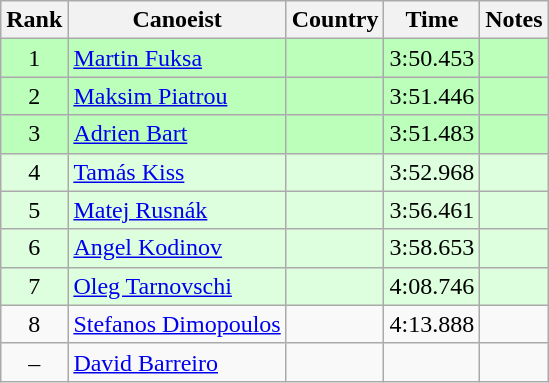<table class="wikitable" style="text-align:center">
<tr>
<th>Rank</th>
<th>Canoeist</th>
<th>Country</th>
<th>Time</th>
<th>Notes</th>
</tr>
<tr bgcolor=bbffbb>
<td>1</td>
<td align=left><a href='#'>Martin Fuksa</a></td>
<td align=left></td>
<td>3:50.453</td>
<td></td>
</tr>
<tr bgcolor=bbffbb>
<td>2</td>
<td align=left><a href='#'>Maksim Piatrou</a></td>
<td align=left></td>
<td>3:51.446</td>
<td></td>
</tr>
<tr bgcolor=bbffbb>
<td>3</td>
<td align=left><a href='#'>Adrien Bart</a></td>
<td align=left></td>
<td>3:51.483</td>
<td></td>
</tr>
<tr bgcolor=ddffdd>
<td>4</td>
<td align=left><a href='#'>Tamás Kiss</a></td>
<td align=left></td>
<td>3:52.968</td>
<td></td>
</tr>
<tr bgcolor=ddffdd>
<td>5</td>
<td align=left><a href='#'>Matej Rusnák</a></td>
<td align=left></td>
<td>3:56.461</td>
<td></td>
</tr>
<tr bgcolor=ddffdd>
<td>6</td>
<td align=left><a href='#'>Angel Kodinov</a></td>
<td align=left></td>
<td>3:58.653</td>
<td></td>
</tr>
<tr bgcolor=ddffdd>
<td>7</td>
<td align=left><a href='#'>Oleg Tarnovschi</a></td>
<td align=left></td>
<td>4:08.746</td>
<td></td>
</tr>
<tr>
<td>8</td>
<td align=left><a href='#'>Stefanos Dimopoulos</a></td>
<td align=left></td>
<td>4:13.888</td>
<td></td>
</tr>
<tr>
<td>–</td>
<td align=left><a href='#'>David Barreiro</a></td>
<td align=left></td>
<td></td>
<td></td>
</tr>
</table>
